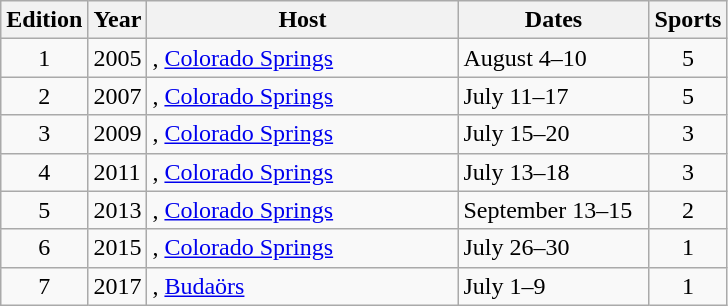<table class=wikitable>
<tr>
<th width=20>Edition</th>
<th width=20>Year</th>
<th width=200>Host</th>
<th width=120>Dates</th>
<th width=20>Sports</th>
</tr>
<tr>
<td align=center>1</td>
<td>2005</td>
<td>, <a href='#'>Colorado Springs</a></td>
<td>August 4–10</td>
<td align=center>5</td>
</tr>
<tr>
<td align=center>2</td>
<td>2007</td>
<td>, <a href='#'>Colorado Springs</a></td>
<td>July 11–17</td>
<td align=center>5</td>
</tr>
<tr>
<td align=center>3</td>
<td>2009</td>
<td>, <a href='#'>Colorado Springs</a></td>
<td>July 15–20</td>
<td align=center>3</td>
</tr>
<tr>
<td align=center>4</td>
<td>2011</td>
<td>, <a href='#'>Colorado Springs</a></td>
<td>July 13–18</td>
<td align=center>3 </td>
</tr>
<tr>
<td align=center>5</td>
<td>2013</td>
<td>, <a href='#'>Colorado Springs</a></td>
<td>September 13–15</td>
<td align=center>2</td>
</tr>
<tr>
<td align=center>6</td>
<td>2015</td>
<td>, <a href='#'>Colorado Springs</a></td>
<td>July 26–30</td>
<td align=center>1</td>
</tr>
<tr>
<td align=center>7</td>
<td>2017</td>
<td>, <a href='#'>Budaörs</a></td>
<td>July 1–9</td>
<td align=center>1 </td>
</tr>
</table>
